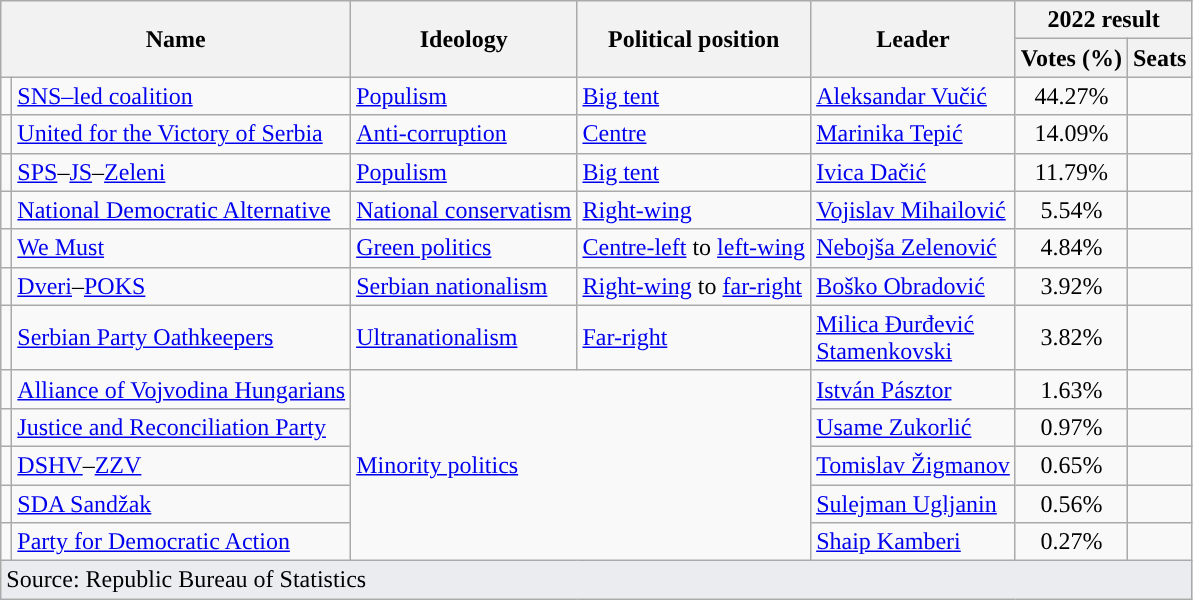<table class="wikitable" style="text-align:left">
<tr>
<th colspan="2" rowspan="2">Name</th>
<th rowspan="2">Ideology</th>
<th rowspan="2">Political position</th>
<th rowspan="2">Leader</th>
<th colspan="2">2022 result</th>
</tr>
<tr>
<th>Votes (%)</th>
<th>Seats</th>
</tr>
<tr>
<td style="background:"></td>
<td><a href='#'>SNS–led coalition</a></td>
<td><a href='#'>Populism</a></td>
<td><a href='#'>Big tent</a></td>
<td><a href='#'>Aleksandar Vučić</a></td>
<td style="text-align:center">44.27%</td>
<td></td>
</tr>
<tr>
<td style="background:"></td>
<td><a href='#'>United for the Victory of Serbia</a></td>
<td><a href='#'>Anti-corruption</a></td>
<td><a href='#'>Centre</a></td>
<td><a href='#'>Marinika Tepić</a></td>
<td style="text-align:center">14.09%</td>
<td></td>
</tr>
<tr>
<td style="background:"></td>
<td><a href='#'>SPS</a>–<a href='#'>JS</a>–<a href='#'>Zeleni</a></td>
<td><a href='#'>Populism</a></td>
<td><a href='#'>Big tent</a></td>
<td><a href='#'>Ivica Dačić</a></td>
<td style="text-align:center">11.79%</td>
<td></td>
</tr>
<tr>
<td style="background:"></td>
<td><a href='#'>National Democratic Alternative</a></td>
<td><a href='#'>National conservatism</a></td>
<td><a href='#'>Right-wing</a></td>
<td><a href='#'>Vojislav Mihailović</a></td>
<td style="text-align:center">5.54%</td>
<td></td>
</tr>
<tr>
<td style="background:"></td>
<td><a href='#'>We Must</a></td>
<td><a href='#'>Green politics</a></td>
<td><a href='#'>Centre-left</a> to <a href='#'>left-wing</a></td>
<td><a href='#'>Nebojša Zelenović</a></td>
<td style="text-align:center">4.84%</td>
<td></td>
</tr>
<tr>
<td style="background:"></td>
<td><a href='#'>Dveri</a>–<a href='#'>POKS</a></td>
<td><a href='#'>Serbian nationalism</a></td>
<td><a href='#'>Right-wing</a> to <a href='#'>far-right</a></td>
<td><a href='#'>Boško Obradović</a></td>
<td style="text-align:center">3.92%</td>
<td></td>
</tr>
<tr>
<td style="background:"></td>
<td><a href='#'>Serbian Party Oathkeepers</a></td>
<td><a href='#'>Ultranationalism</a></td>
<td><a href='#'>Far-right</a></td>
<td><a href='#'>Milica Đurđević<br>Stamenkovski</a></td>
<td style="text-align:center">3.82%</td>
<td></td>
</tr>
<tr>
<td style="background:"></td>
<td><a href='#'>Alliance of Vojvodina Hungarians</a></td>
<td colspan="2" rowspan="5"><a href='#'>Minority politics</a></td>
<td><a href='#'>István Pásztor</a></td>
<td style="text-align:center">1.63%</td>
<td></td>
</tr>
<tr>
<td style="background:"></td>
<td><a href='#'>Justice and Reconciliation Party</a></td>
<td><a href='#'>Usame Zukorlić</a></td>
<td style="text-align:center">0.97%</td>
<td></td>
</tr>
<tr>
<td style="background:"></td>
<td><a href='#'>DSHV</a>–<a href='#'>ZZV</a></td>
<td><a href='#'>Tomislav Žigmanov</a></td>
<td style="text-align:center">0.65%</td>
<td></td>
</tr>
<tr>
<td style="background:"></td>
<td><a href='#'>SDA Sandžak</a></td>
<td><a href='#'>Sulejman Ugljanin</a></td>
<td style="text-align:center">0.56%</td>
<td></td>
</tr>
<tr>
<td style="background:"></td>
<td><a href='#'>Party for Democratic Action</a></td>
<td><a href='#'>Shaip Kamberi</a></td>
<td style="text-align:center">0.27%</td>
<td></td>
</tr>
<tr>
<td style="background-color: #EAECF0" colspan="7">Source: Republic Bureau of Statistics</td>
</tr>
</table>
